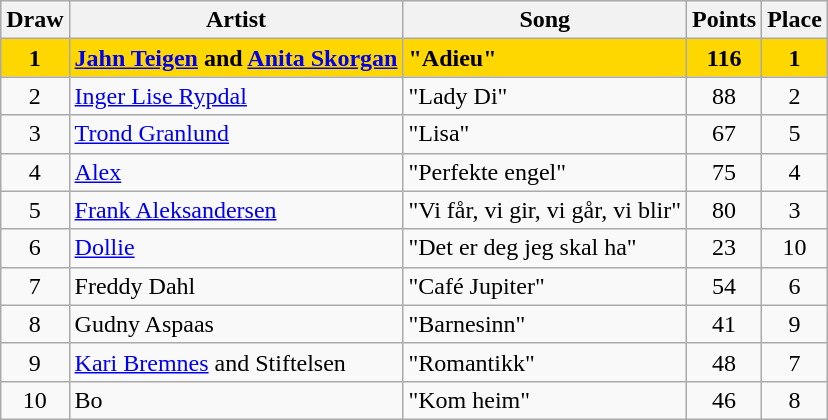<table class="sortable wikitable" style="margin: 1em auto 1em auto; text-align:center">
<tr>
<th>Draw</th>
<th>Artist</th>
<th>Song</th>
<th>Points</th>
<th>Place</th>
</tr>
<tr style="font-weight:bold; background:gold;">
<td>1</td>
<td align="left"><a href='#'>Jahn Teigen</a> and <a href='#'>Anita Skorgan</a></td>
<td align="left">"Adieu"</td>
<td>116</td>
<td>1</td>
</tr>
<tr>
<td>2</td>
<td align="left"><a href='#'>Inger Lise Rypdal</a></td>
<td align="left">"Lady Di"</td>
<td>88</td>
<td>2</td>
</tr>
<tr>
<td>3</td>
<td align="left"><a href='#'>Trond Granlund</a></td>
<td align="left">"Lisa"</td>
<td>67</td>
<td>5</td>
</tr>
<tr>
<td>4</td>
<td align="left"><a href='#'>Alex</a></td>
<td align="left">"Perfekte engel"</td>
<td>75</td>
<td>4</td>
</tr>
<tr>
<td>5</td>
<td align="left"><a href='#'>Frank Aleksandersen</a></td>
<td align="left">"Vi får, vi gir, vi går, vi blir"</td>
<td>80</td>
<td>3</td>
</tr>
<tr>
<td>6</td>
<td align="left"><a href='#'>Dollie</a></td>
<td align="left">"Det er deg jeg skal ha"</td>
<td>23</td>
<td>10</td>
</tr>
<tr>
<td>7</td>
<td align="left">Freddy Dahl</td>
<td align="left">"Café Jupiter"</td>
<td>54</td>
<td>6</td>
</tr>
<tr>
<td>8</td>
<td align="left">Gudny Aspaas</td>
<td align="left">"Barnesinn"</td>
<td>41</td>
<td>9</td>
</tr>
<tr>
<td>9</td>
<td align="left"><a href='#'>Kari Bremnes</a> and Stiftelsen</td>
<td align="left">"Romantikk"</td>
<td>48</td>
<td>7</td>
</tr>
<tr>
<td>10</td>
<td align="left">Bo</td>
<td align="left">"Kom heim"</td>
<td>46</td>
<td>8</td>
</tr>
</table>
